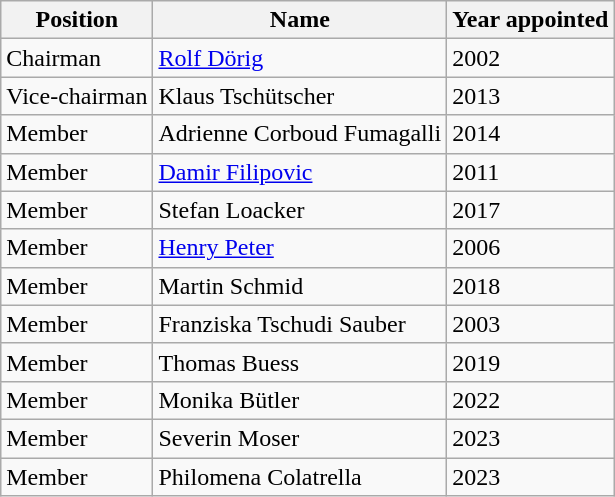<table class="wikitable sortable">
<tr>
<th>Position</th>
<th>Name</th>
<th>Year appointed</th>
</tr>
<tr>
<td>Chairman</td>
<td><a href='#'>Rolf Dörig</a></td>
<td>2002</td>
</tr>
<tr>
<td>Vice-chairman</td>
<td>Klaus Tschütscher</td>
<td>2013</td>
</tr>
<tr>
<td>Member</td>
<td>Adrienne Corboud Fumagalli</td>
<td>2014</td>
</tr>
<tr>
<td>Member</td>
<td><a href='#'>Damir Filipovic</a></td>
<td>2011</td>
</tr>
<tr>
<td>Member</td>
<td>Stefan Loacker</td>
<td>2017</td>
</tr>
<tr>
<td>Member</td>
<td><a href='#'>Henry Peter</a></td>
<td>2006</td>
</tr>
<tr>
<td>Member</td>
<td>Martin Schmid</td>
<td>2018</td>
</tr>
<tr>
<td>Member</td>
<td>Franziska Tschudi Sauber</td>
<td>2003</td>
</tr>
<tr>
<td>Member</td>
<td>Thomas Buess</td>
<td>2019</td>
</tr>
<tr>
<td>Member</td>
<td>Monika Bütler</td>
<td>2022</td>
</tr>
<tr>
<td>Member</td>
<td>Severin Moser</td>
<td>2023</td>
</tr>
<tr>
<td>Member</td>
<td>Philomena Colatrella</td>
<td>2023</td>
</tr>
</table>
